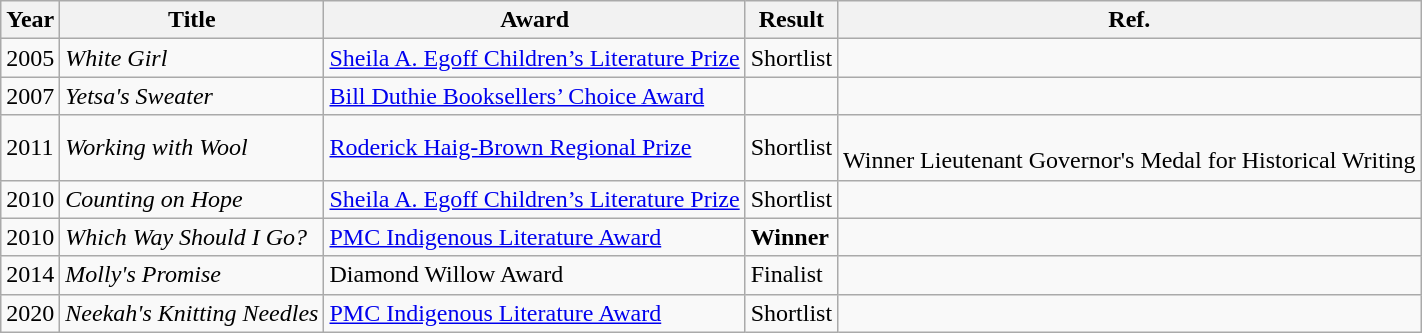<table class="wikitable">
<tr>
<th>Year</th>
<th>Title</th>
<th>Award</th>
<th>Result</th>
<th>Ref.</th>
</tr>
<tr>
<td>2005</td>
<td><em>White Girl</em></td>
<td><a href='#'>Sheila A. Egoff Children’s Literature Prize</a></td>
<td>Shortlist</td>
<td></td>
</tr>
<tr>
<td>2007</td>
<td><em>Yetsa's Sweater</em></td>
<td><a href='#'>Bill Duthie Booksellers’ Choice Award</a></td>
<td></td>
<td></td>
</tr>
<tr>
<td>2011</td>
<td><em>Working with Wool</em></td>
<td><a href='#'>Roderick Haig-Brown Regional Prize</a></td>
<td>Shortlist</td>
<td><br>Winner
Lieutenant Governor's Medal for Historical Writing</td>
</tr>
<tr>
<td>2010</td>
<td><em>Counting on Hope</em></td>
<td><a href='#'>Sheila A. Egoff Children’s Literature Prize</a></td>
<td>Shortlist</td>
<td></td>
</tr>
<tr>
<td>2010</td>
<td><em>Which Way Should I Go?</em></td>
<td><a href='#'>PMC Indigenous Literature Award</a></td>
<td><strong>Winner</strong></td>
<td></td>
</tr>
<tr>
<td>2014</td>
<td><em>Molly's Promise</em></td>
<td>Diamond Willow Award</td>
<td>Finalist</td>
<td></td>
</tr>
<tr>
<td>2020</td>
<td><em>Neekah's Knitting Needles</em></td>
<td><a href='#'>PMC Indigenous Literature Award</a></td>
<td>Shortlist</td>
<td></td>
</tr>
</table>
